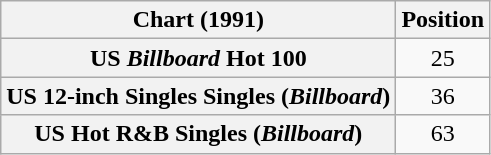<table class="wikitable sortable plainrowheaders" style="text-align:center">
<tr>
<th>Chart (1991)</th>
<th>Position</th>
</tr>
<tr>
<th scope="row">US <em>Billboard</em> Hot 100</th>
<td>25</td>
</tr>
<tr>
<th scope="row">US 12-inch Singles Singles (<em>Billboard</em>)</th>
<td>36</td>
</tr>
<tr>
<th scope="row">US Hot R&B Singles (<em>Billboard</em>)</th>
<td>63</td>
</tr>
</table>
